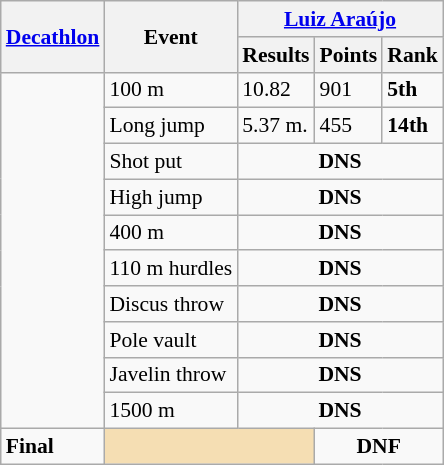<table class="wikitable" style="font-size:90%">
<tr>
<th rowspan=2><a href='#'>Decathlon</a></th>
<th rowspan=2>Event</th>
<th colspan=3><a href='#'>Luiz Araújo</a></th>
</tr>
<tr>
<th>Results</th>
<th>Points</th>
<th>Rank</th>
</tr>
<tr>
<td rowspan=10></td>
<td>100 m</td>
<td>10.82</td>
<td>901</td>
<td><strong>5th</strong></td>
</tr>
<tr>
<td>Long jump</td>
<td>5.37 m.</td>
<td>455</td>
<td><strong>14th</strong></td>
</tr>
<tr>
<td>Shot put</td>
<td align=center colspan=3><strong>DNS</strong></td>
</tr>
<tr>
<td>High jump</td>
<td align=center colspan=3><strong>DNS</strong></td>
</tr>
<tr>
<td>400 m</td>
<td align=center colspan=3><strong>DNS</strong></td>
</tr>
<tr>
<td>110 m hurdles</td>
<td align=center colspan=3><strong>DNS</strong></td>
</tr>
<tr>
<td>Discus throw</td>
<td align=center colspan=3><strong>DNS</strong></td>
</tr>
<tr>
<td>Pole vault</td>
<td align=center colspan=3><strong>DNS</strong></td>
</tr>
<tr>
<td>Javelin throw</td>
<td align=center colspan=3><strong>DNS</strong></td>
</tr>
<tr>
<td>1500 m</td>
<td align=center colspan=3><strong>DNS</strong></td>
</tr>
<tr>
<td><strong>Final</strong></td>
<td colspan=2 bgcolor=wheat></td>
<td align=center colspan=3><strong>DNF</strong></td>
</tr>
</table>
